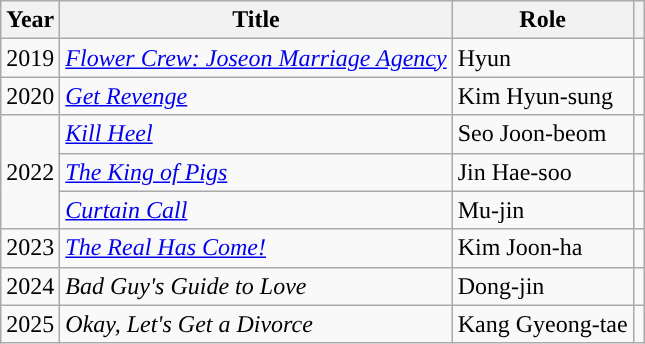<table class="wikitable">
<tr>
<th>Year</th>
<th>Title</th>
<th>Role</th>
<th></th>
</tr>
<tr>
<td>2019</td>
<td><em><a href='#'>Flower Crew: Joseon Marriage Agency</a></em></td>
<td>Hyun</td>
<td></td>
</tr>
<tr>
<td>2020</td>
<td><em><a href='#'>Get Revenge</a></em></td>
<td>Kim Hyun-sung</td>
<td></td>
</tr>
<tr>
<td rowspan="3'">2022</td>
<td><em><a href='#'>Kill Heel</a></em></td>
<td>Seo Joon-beom</td>
<td></td>
</tr>
<tr>
<td><em><a href='#'>The King of Pigs</a></em></td>
<td>Jin Hae-soo</td>
<td></td>
</tr>
<tr>
<td><em><a href='#'>Curtain Call</a></em></td>
<td>Mu-jin</td>
<td></td>
</tr>
<tr>
<td>2023</td>
<td><em><a href='#'>The Real Has Come!</a></em></td>
<td>Kim Joon-ha</td>
<td></td>
</tr>
<tr>
<td>2024</td>
<td><em>Bad Guy's Guide to Love</em></td>
<td>Dong-jin</td>
<td></td>
</tr>
<tr>
<td>2025</td>
<td><em>Okay, Let's Get a Divorce</em></td>
<td>Kang Gyeong-tae</td>
<td></td>
</tr>
</table>
